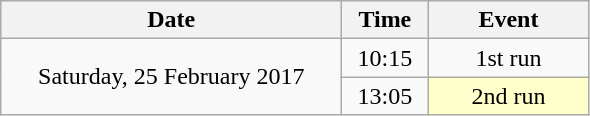<table class = "wikitable" style="text-align:center;">
<tr>
<th width=220>Date</th>
<th width=50>Time</th>
<th width=100>Event</th>
</tr>
<tr>
<td rowspan=2>Saturday, 25 February 2017</td>
<td>10:15</td>
<td>1st run</td>
</tr>
<tr>
<td>13:05</td>
<td bgcolor=ffffcc>2nd run</td>
</tr>
</table>
